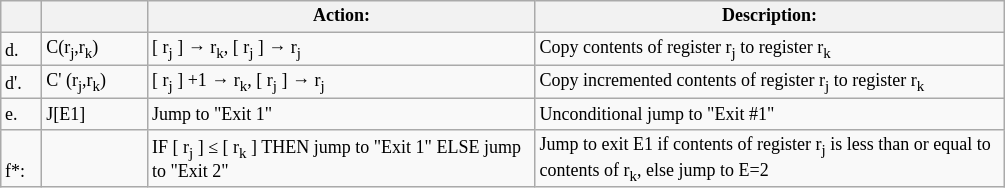<table class="wikitable">
<tr style="font-size:9pt">
<th width="21.6" Height="9.6" align="center" valign="bottom"></th>
<th width="64.8" valign="bottom"></th>
<th width="252.6" align="center" valign="bottom">Action:</th>
<th width="306.6" align="center" valign="bottom">Description:</th>
</tr>
<tr style="font-size:9pt">
<td Height="9.6"  valign="bottom">d.</td>
<td valign="bottom">C(r<sub>j</sub>,r<sub>k</sub>)</td>
<td valign="bottom">[ r<sub>j</sub> ] → r<sub>k</sub>, [ r<sub>j</sub> ] → r<sub>j</sub></td>
<td valign="bottom">Copy contents of register r<sub>j</sub> to register r<sub>k</sub></td>
</tr>
<tr style="font-size:9pt">
<td Height="9.6"  valign="bottom">d'.</td>
<td valign="bottom">C' (r<sub>j</sub>,r<sub>k</sub>)</td>
<td valign="bottom">[ r<sub>j</sub> ] +1 → r<sub>k</sub>, [ r<sub>j</sub> ] → r<sub>j</sub></td>
<td valign="bottom">Copy incremented contents of register r<sub>j</sub> to register r<sub>k</sub></td>
</tr>
<tr style="font-size:9pt">
<td Height="9.6" valign="bottom">e.</td>
<td valign="bottom">J[E1]</td>
<td valign="bottom">Jump to "Exit 1"</td>
<td valign="bottom">Unconditional jump to "Exit #1"</td>
</tr>
<tr style="font-size:9pt">
<td Height="9.6"  valign="bottom">f*:</td>
<td valign="bottom"></td>
<td valign="bottom">IF [ r<sub>j</sub> ] ≤ [ r<sub>k</sub> ] THEN jump to "Exit 1" ELSE jump to "Exit 2"</td>
<td valign="bottom">Jump to exit E1 if contents of register r<sub>j</sub> is less than or equal to contents of r<sub>k</sub>, else jump to E=2</td>
</tr>
</table>
